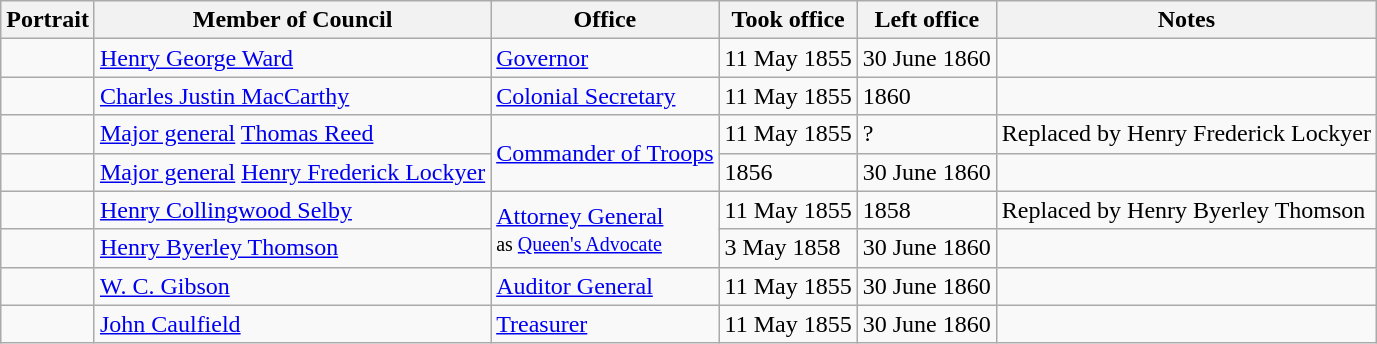<table class="wikitable sortable" text-align:center">
<tr>
<th>Portrait</th>
<th>Member of Council</th>
<th>Office</th>
<th>Took office</th>
<th>Left office</th>
<th>Notes</th>
</tr>
<tr>
<td></td>
<td><a href='#'>Henry George Ward</a></td>
<td><a href='#'>Governor</a></td>
<td>11 May 1855</td>
<td>30 June 1860</td>
<td></td>
</tr>
<tr>
<td></td>
<td><a href='#'>Charles Justin MacCarthy</a></td>
<td><a href='#'>Colonial Secretary</a></td>
<td>11 May 1855</td>
<td>1860</td>
<td></td>
</tr>
<tr>
<td></td>
<td><a href='#'>Major general</a> <a href='#'>Thomas Reed</a></td>
<td rowspan=2><a href='#'>Commander of Troops</a></td>
<td>11 May 1855</td>
<td>?</td>
<td>Replaced by Henry Frederick Lockyer</td>
</tr>
<tr>
<td></td>
<td><a href='#'>Major general</a> <a href='#'>Henry Frederick Lockyer</a></td>
<td>1856</td>
<td>30 June 1860</td>
<td></td>
</tr>
<tr>
<td></td>
<td><a href='#'>Henry Collingwood Selby</a></td>
<td rowspan=2><a href='#'>Attorney General</a><br><small>as <a href='#'>Queen's Advocate</a></small></td>
<td>11 May 1855</td>
<td>1858</td>
<td>Replaced by Henry Byerley Thomson</td>
</tr>
<tr>
<td></td>
<td><a href='#'>Henry Byerley Thomson</a></td>
<td>3 May 1858</td>
<td>30 June 1860</td>
<td></td>
</tr>
<tr>
<td></td>
<td><a href='#'>W. C. Gibson</a></td>
<td><a href='#'>Auditor General</a></td>
<td>11 May 1855</td>
<td>30 June 1860</td>
<td></td>
</tr>
<tr>
<td></td>
<td><a href='#'>John Caulfield</a></td>
<td><a href='#'>Treasurer</a></td>
<td>11 May 1855</td>
<td>30 June 1860</td>
<td></td>
</tr>
</table>
